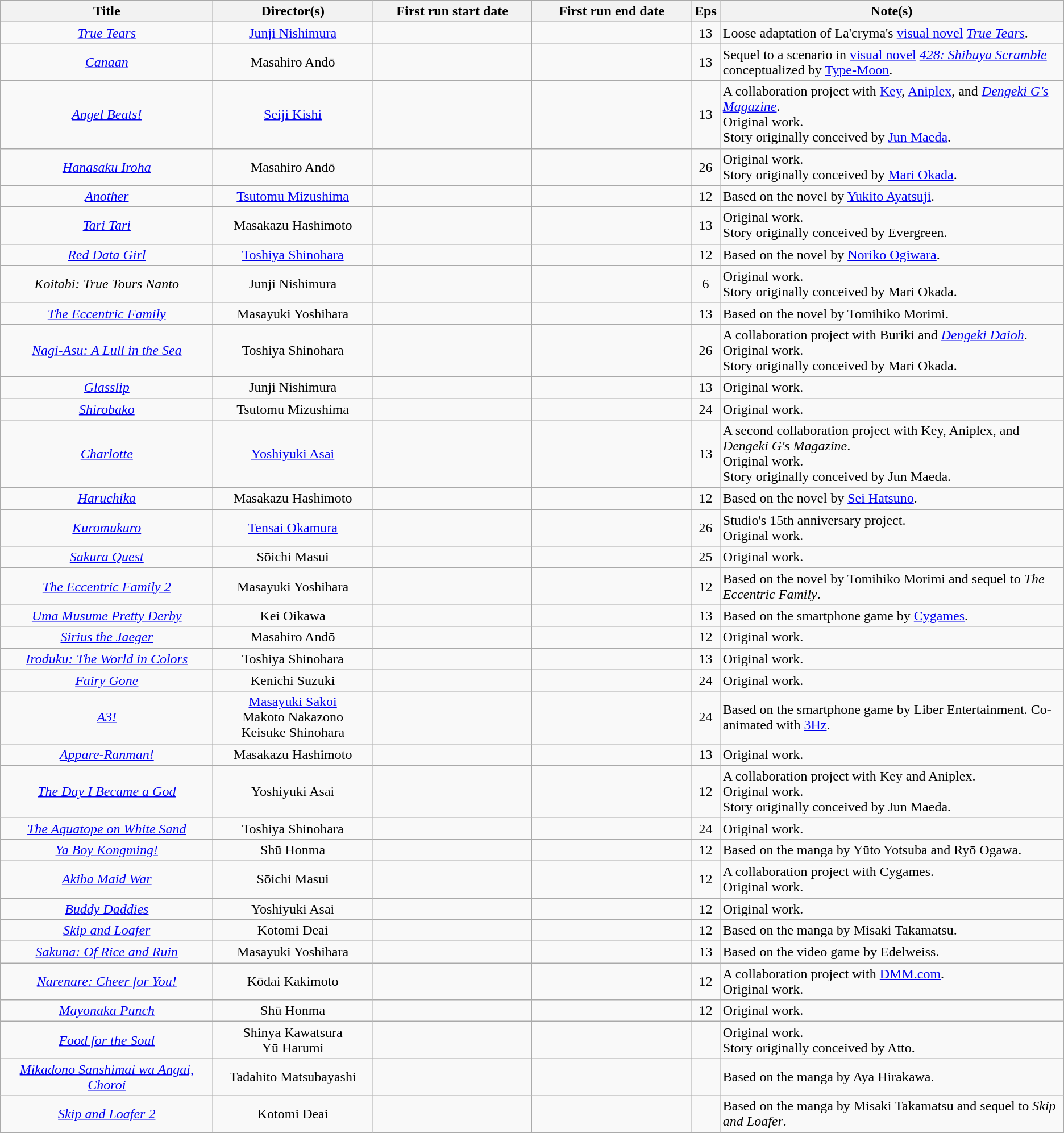<table class="wikitable sortable" style="text-align:center; margin=auto; ">
<tr>
<th scope="col" width=20%>Title</th>
<th scope="col" width=15%>Director(s)</th>
<th scope="col" width=15%>First run start date</th>
<th scope="col" width=15%>First run end date</th>
<th scope="col">Eps</th>
<th scope="col" class="unsortable">Note(s)</th>
</tr>
<tr>
<td><em><a href='#'>True Tears</a></em></td>
<td><a href='#'>Junji Nishimura</a></td>
<td></td>
<td></td>
<td>13</td>
<td style="text-align:left;">Loose adaptation of La'cryma's <a href='#'>visual novel</a> <em><a href='#'>True Tears</a></em>.</td>
</tr>
<tr>
<td><em><a href='#'>Canaan</a></em></td>
<td>Masahiro Andō</td>
<td></td>
<td></td>
<td>13</td>
<td style="text-align:left;">Sequel to a scenario in <a href='#'>visual novel</a> <em><a href='#'>428: Shibuya Scramble</a></em> conceptualized by <a href='#'>Type-Moon</a>.</td>
</tr>
<tr>
<td><em><a href='#'>Angel Beats!</a></em></td>
<td><a href='#'>Seiji Kishi</a></td>
<td></td>
<td></td>
<td>13</td>
<td style="text-align:left;">A collaboration project with <a href='#'>Key</a>, <a href='#'>Aniplex</a>, and <em><a href='#'>Dengeki G's Magazine</a></em>. <br>Original work.<br>Story originally conceived by <a href='#'>Jun Maeda</a>.</td>
</tr>
<tr>
<td><em><a href='#'>Hanasaku Iroha</a></em></td>
<td>Masahiro Andō</td>
<td></td>
<td></td>
<td>26</td>
<td style="text-align:left;">Original work.<br>Story originally conceived by <a href='#'>Mari Okada</a>.</td>
</tr>
<tr>
<td><em><a href='#'>Another</a></em></td>
<td><a href='#'>Tsutomu Mizushima</a></td>
<td></td>
<td></td>
<td>12</td>
<td style="text-align:left;">Based on the novel by <a href='#'>Yukito Ayatsuji</a>.</td>
</tr>
<tr>
<td><em><a href='#'>Tari Tari</a></em></td>
<td>Masakazu Hashimoto</td>
<td></td>
<td></td>
<td>13</td>
<td style="text-align:left;">Original work.<br>Story originally conceived by Evergreen.</td>
</tr>
<tr>
<td><em><a href='#'>Red Data Girl</a></em></td>
<td><a href='#'>Toshiya Shinohara</a></td>
<td></td>
<td></td>
<td>12</td>
<td style="text-align:left;">Based on the novel by <a href='#'>Noriko Ogiwara</a>.</td>
</tr>
<tr>
<td><em>Koitabi: True Tours Nanto</em></td>
<td>Junji Nishimura</td>
<td></td>
<td></td>
<td>6</td>
<td style="text-align:left;">Original work.<br>Story originally conceived by Mari Okada.</td>
</tr>
<tr>
<td><em><a href='#'>The Eccentric Family</a></em></td>
<td>Masayuki Yoshihara</td>
<td></td>
<td></td>
<td>13</td>
<td style="text-align:left;">Based on the novel by Tomihiko Morimi.</td>
</tr>
<tr>
<td><em><a href='#'>Nagi-Asu: A Lull in the Sea</a></em></td>
<td>Toshiya Shinohara</td>
<td></td>
<td></td>
<td>26</td>
<td style="text-align:left;">A collaboration project with Buriki and <em><a href='#'>Dengeki Daioh</a></em>. <br>Original work.<br>Story originally conceived by Mari Okada.</td>
</tr>
<tr>
<td><em><a href='#'>Glasslip</a></em></td>
<td>Junji Nishimura</td>
<td></td>
<td></td>
<td>13</td>
<td style="text-align:left;">Original work.</td>
</tr>
<tr>
<td><em><a href='#'>Shirobako</a></em></td>
<td>Tsutomu Mizushima</td>
<td></td>
<td></td>
<td>24</td>
<td style="text-align:left;">Original work.</td>
</tr>
<tr>
<td><em><a href='#'>Charlotte</a></em></td>
<td><a href='#'>Yoshiyuki Asai</a></td>
<td></td>
<td></td>
<td>13</td>
<td style="text-align:left;">A second collaboration project with Key, Aniplex, and <em>Dengeki G's Magazine</em>.<br>Original work.<br>Story originally conceived by Jun Maeda.</td>
</tr>
<tr>
<td><em><a href='#'>Haruchika</a></em></td>
<td>Masakazu Hashimoto</td>
<td></td>
<td></td>
<td>12</td>
<td style="text-align:left;">Based on the novel by <a href='#'>Sei Hatsuno</a>.</td>
</tr>
<tr>
<td><em><a href='#'>Kuromukuro</a></em></td>
<td><a href='#'>Tensai Okamura</a></td>
<td></td>
<td></td>
<td>26</td>
<td style="text-align:left;">Studio's 15th anniversary project.<br>Original work.</td>
</tr>
<tr>
<td><em><a href='#'>Sakura Quest</a></em></td>
<td>Sōichi Masui</td>
<td></td>
<td></td>
<td>25</td>
<td style="text-align:left;">Original work.</td>
</tr>
<tr>
<td><em><a href='#'>The Eccentric Family 2</a></em></td>
<td>Masayuki Yoshihara</td>
<td></td>
<td></td>
<td>12</td>
<td style="text-align:left;">Based on the novel by Tomihiko Morimi and sequel to <em>The Eccentric Family</em>.</td>
</tr>
<tr>
<td><em><a href='#'>Uma Musume Pretty Derby</a></em></td>
<td>Kei Oikawa</td>
<td></td>
<td></td>
<td>13</td>
<td style="text-align:left;">Based on the smartphone game by <a href='#'>Cygames</a>.</td>
</tr>
<tr>
<td><em><a href='#'>Sirius the Jaeger</a></em></td>
<td>Masahiro Andō</td>
<td></td>
<td></td>
<td>12</td>
<td style="text-align:left;">Original work.</td>
</tr>
<tr>
<td><em><a href='#'>Iroduku: The World in Colors</a></em></td>
<td>Toshiya Shinohara</td>
<td></td>
<td></td>
<td>13</td>
<td style="text-align:left;">Original work.</td>
</tr>
<tr>
<td><em><a href='#'>Fairy Gone</a></em></td>
<td>Kenichi Suzuki</td>
<td></td>
<td></td>
<td>24</td>
<td style="text-align:left;">Original work.</td>
</tr>
<tr>
<td><em><a href='#'>A3!</a></em></td>
<td><a href='#'>Masayuki Sakoi</a><br>Makoto Nakazono<br>Keisuke Shinohara</td>
<td></td>
<td></td>
<td>24</td>
<td style="text-align:left;">Based on the smartphone game by Liber Entertainment.  Co-animated with <a href='#'>3Hz</a>.</td>
</tr>
<tr>
<td><em><a href='#'>Appare-Ranman!</a></em></td>
<td>Masakazu Hashimoto</td>
<td></td>
<td></td>
<td>13</td>
<td style="text-align:left;">Original work.</td>
</tr>
<tr>
<td><em><a href='#'>The Day I Became a God</a></em></td>
<td>Yoshiyuki Asai</td>
<td></td>
<td></td>
<td>12</td>
<td style="text-align:left;">A collaboration project with Key and Aniplex.<br>Original work.<br>Story originally conceived by Jun Maeda.</td>
</tr>
<tr>
<td><em><a href='#'>The Aquatope on White Sand</a></em></td>
<td>Toshiya Shinohara</td>
<td></td>
<td></td>
<td>24</td>
<td style="text-align:left;">Original work.</td>
</tr>
<tr>
<td><em><a href='#'>Ya Boy Kongming!</a></em></td>
<td>Shū Honma</td>
<td></td>
<td></td>
<td>12</td>
<td style="text-align:left;">Based on the manga by Yūto Yotsuba and Ryō Ogawa.</td>
</tr>
<tr>
<td><em><a href='#'>Akiba Maid War</a></em></td>
<td>Sōichi Masui</td>
<td></td>
<td></td>
<td>12</td>
<td style="text-align:left;">A collaboration project with Cygames.<br>Original work.</td>
</tr>
<tr>
<td><em><a href='#'>Buddy Daddies</a></em></td>
<td>Yoshiyuki Asai</td>
<td></td>
<td></td>
<td>12</td>
<td style="text-align:left;">Original work.</td>
</tr>
<tr>
<td><em><a href='#'>Skip and Loafer</a></em></td>
<td>Kotomi Deai</td>
<td></td>
<td></td>
<td>12</td>
<td style="text-align:left;">Based on the manga by Misaki Takamatsu.</td>
</tr>
<tr>
<td><em><a href='#'>Sakuna: Of Rice and Ruin</a></em></td>
<td>Masayuki Yoshihara</td>
<td></td>
<td></td>
<td>13</td>
<td style="text-align:left;">Based on the video game by Edelweiss.</td>
</tr>
<tr>
<td><em><a href='#'>Narenare: Cheer for You!</a></em></td>
<td>Kōdai Kakimoto</td>
<td></td>
<td></td>
<td>12</td>
<td style="text-align:left;">A collaboration project with <a href='#'>DMM.com</a>.<br>Original work.</td>
</tr>
<tr>
<td><em><a href='#'>Mayonaka Punch</a></em></td>
<td>Shū Honma</td>
<td></td>
<td></td>
<td>12</td>
<td style="text-align:left;">Original work.</td>
</tr>
<tr>
<td><em><a href='#'>Food for the Soul</a></em></td>
<td>Shinya Kawatsura<br>Yū Harumi</td>
<td></td>
<td></td>
<td></td>
<td style="text-align:left;">Original work.<br>Story originally conceived by Atto.</td>
</tr>
<tr>
<td><em><a href='#'>Mikadono Sanshimai wa Angai, Choroi</a></em></td>
<td>Tadahito Matsubayashi</td>
<td></td>
<td></td>
<td></td>
<td style="text-align:left;">Based on the manga by Aya Hirakawa.</td>
</tr>
<tr>
<td><em><a href='#'>Skip and Loafer 2</a></em></td>
<td>Kotomi Deai</td>
<td></td>
<td></td>
<td></td>
<td style="text-align:left;">Based on the manga by Misaki Takamatsu and sequel to <em>Skip and Loafer</em>.</td>
</tr>
</table>
